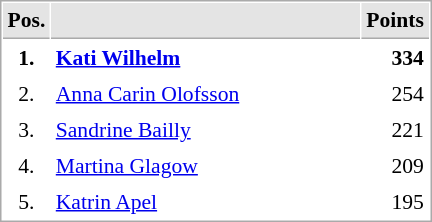<table cellspacing="1" cellpadding="3" style="border:1px solid #AAAAAA;font-size:90%">
<tr bgcolor="#E4E4E4">
<th style="border-bottom:1px solid #AAAAAA" width=10>Pos.</th>
<th style="border-bottom:1px solid #AAAAAA" width=200></th>
<th style="border-bottom:1px solid #AAAAAA" width=20>Points</th>
</tr>
<tr>
<td align="center"><strong>1.</strong></td>
<td> <strong><a href='#'>Kati Wilhelm</a></strong></td>
<td align="right"><strong>334</strong></td>
</tr>
<tr>
<td align="center">2.</td>
<td> <a href='#'>Anna Carin Olofsson</a></td>
<td align="right">254</td>
</tr>
<tr>
<td align="center">3.</td>
<td> <a href='#'>Sandrine Bailly</a></td>
<td align="right">221</td>
</tr>
<tr>
<td align="center">4.</td>
<td> <a href='#'>Martina Glagow</a></td>
<td align="right">209</td>
</tr>
<tr>
<td align="center">5.</td>
<td> <a href='#'>Katrin Apel</a></td>
<td align="right">195</td>
</tr>
</table>
